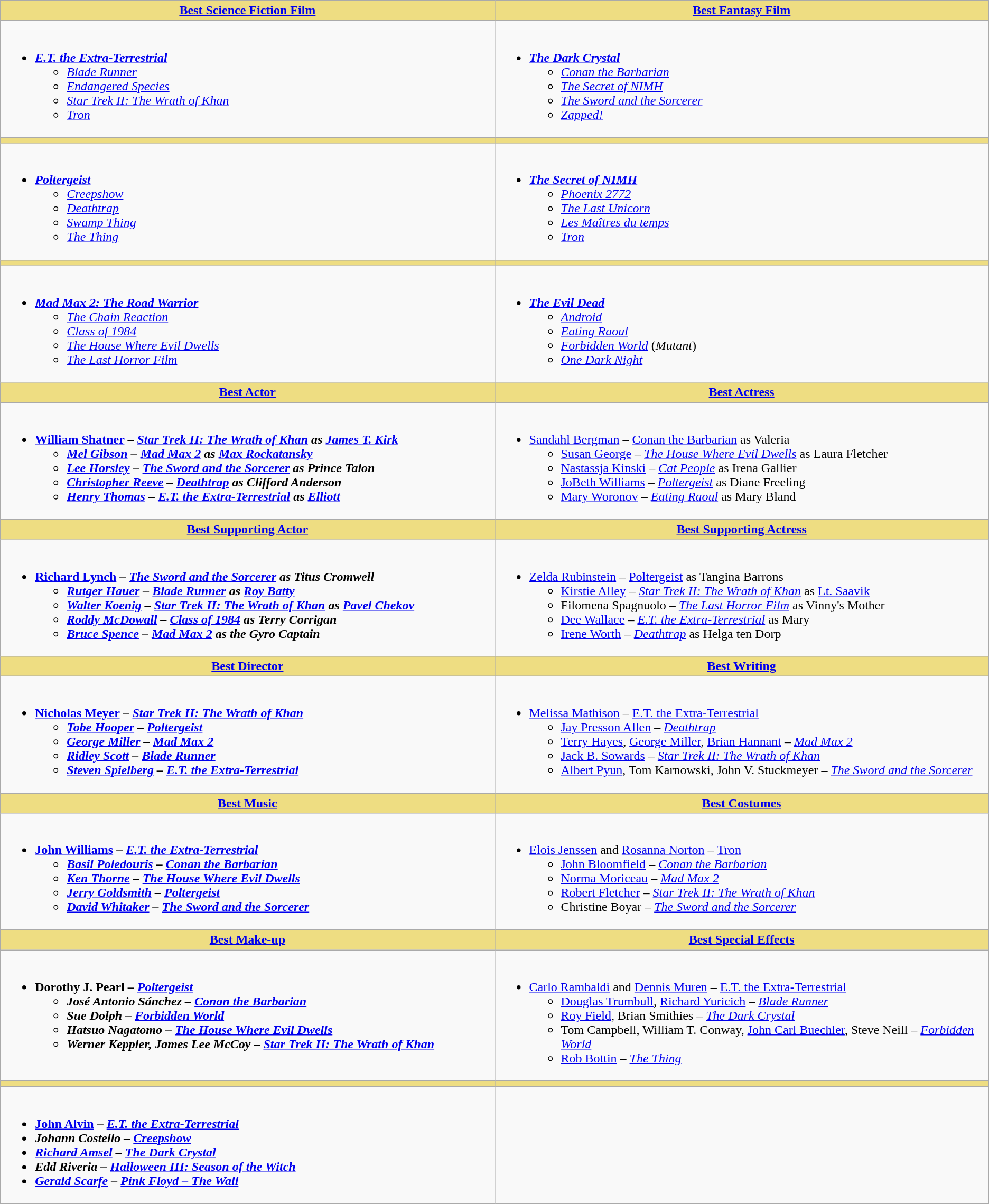<table class=wikitable>
<tr>
<th style="background:#EEDD82; width:50%"><a href='#'>Best Science Fiction Film</a></th>
<th style="background:#EEDD82; width:50%"><a href='#'>Best Fantasy Film</a></th>
</tr>
<tr>
<td valign="top"><br><ul><li><strong><em><a href='#'>E.T. the Extra-Terrestrial</a></em></strong><ul><li><em><a href='#'>Blade Runner</a></em></li><li><em><a href='#'>Endangered Species</a></em></li><li><em><a href='#'>Star Trek II: The Wrath of Khan</a></em></li><li><em><a href='#'>Tron</a></em></li></ul></li></ul></td>
<td valign="top"><br><ul><li><strong><em><a href='#'>The Dark Crystal</a></em></strong><ul><li><em><a href='#'>Conan the Barbarian</a></em></li><li><em><a href='#'>The Secret of NIMH</a></em></li><li><em><a href='#'>The Sword and the Sorcerer</a></em></li><li><em><a href='#'>Zapped!</a></em></li></ul></li></ul></td>
</tr>
<tr>
<th style="background:#EEDD82; width:50%"></th>
<th style="background:#EEDD82; width:50%"></th>
</tr>
<tr>
<td valign="top"><br><ul><li><strong><em><a href='#'>Poltergeist</a></em></strong><ul><li><em><a href='#'>Creepshow</a></em></li><li><em><a href='#'>Deathtrap</a></em></li><li><em><a href='#'>Swamp Thing</a></em></li><li><em><a href='#'>The Thing</a></em></li></ul></li></ul></td>
<td valign="top"><br><ul><li><strong><em><a href='#'>The Secret of NIMH</a></em></strong><ul><li><em><a href='#'>Phoenix 2772</a></em></li><li><em><a href='#'>The Last Unicorn</a></em></li><li><em><a href='#'>Les Maîtres du temps</a></em></li><li><em><a href='#'>Tron</a></em></li></ul></li></ul></td>
</tr>
<tr>
<th style="background:#EEDD82; width:50%"></th>
<th style="background:#EEDD82; width:50%"></th>
</tr>
<tr>
<td valign="top"><br><ul><li><strong><em><a href='#'>Mad Max 2: The Road Warrior</a></em></strong><ul><li><em><a href='#'>The Chain Reaction</a></em></li><li><em><a href='#'>Class of 1984</a></em></li><li><em><a href='#'>The House Where Evil Dwells</a></em></li><li><em><a href='#'>The Last Horror Film</a></em></li></ul></li></ul></td>
<td valign="top"><br><ul><li><strong><em><a href='#'>The Evil Dead</a></em></strong><ul><li><em><a href='#'>Android</a></em></li><li><em><a href='#'>Eating Raoul</a></em></li><li><em><a href='#'>Forbidden World</a></em> (<em>Mutant</em>)</li><li><em><a href='#'>One Dark Night</a></em></li></ul></li></ul></td>
</tr>
<tr>
<th style="background:#EEDD82"><a href='#'>Best Actor</a></th>
<th style="background:#EEDD82"><a href='#'>Best Actress</a></th>
</tr>
<tr>
<td valign="top"><br><ul><li><strong><a href='#'>William Shatner</a> – <em><a href='#'>Star Trek II: The Wrath of Khan</a><strong><em> as <a href='#'>James T. Kirk</a><ul><li><a href='#'>Mel Gibson</a> – </em><a href='#'>Mad Max 2</a><em> as <a href='#'>Max Rockatansky</a></li><li><a href='#'>Lee Horsley</a> – </em><a href='#'>The Sword and the Sorcerer</a><em> as Prince Talon</li><li><a href='#'>Christopher Reeve</a> – </em><a href='#'>Deathtrap</a><em> as Clifford Anderson</li><li><a href='#'>Henry Thomas</a> – </em><a href='#'>E.T. the Extra-Terrestrial</a><em> as <a href='#'>Elliott</a></li></ul></li></ul></td>
<td valign="top"><br><ul><li></strong><a href='#'>Sandahl Bergman</a> – </em><a href='#'>Conan the Barbarian</a></em></strong> as Valeria<ul><li><a href='#'>Susan George</a> – <em><a href='#'>The House Where Evil Dwells</a></em> as Laura Fletcher</li><li><a href='#'>Nastassja Kinski</a> – <em><a href='#'>Cat People</a></em> as Irena Gallier</li><li><a href='#'>JoBeth Williams</a> – <em><a href='#'>Poltergeist</a></em> as Diane Freeling</li><li><a href='#'>Mary Woronov</a> – <em><a href='#'>Eating Raoul</a></em> as Mary Bland</li></ul></li></ul></td>
</tr>
<tr>
<th style="background:#EEDD82"><a href='#'>Best Supporting Actor</a></th>
<th style="background:#EEDD82"><a href='#'>Best Supporting Actress</a></th>
</tr>
<tr>
<td valign="top"><br><ul><li><strong><a href='#'>Richard Lynch</a> – <em><a href='#'>The Sword and the Sorcerer</a><strong><em> as Titus Cromwell<ul><li><a href='#'>Rutger Hauer</a> – </em><a href='#'>Blade Runner</a><em> as <a href='#'>Roy Batty</a></li><li><a href='#'>Walter Koenig</a> – </em><a href='#'>Star Trek II: The Wrath of Khan</a><em> as <a href='#'>Pavel Chekov</a></li><li><a href='#'>Roddy McDowall</a> – </em><a href='#'>Class of 1984</a><em> as Terry Corrigan</li><li><a href='#'>Bruce Spence</a> – </em><a href='#'>Mad Max 2</a><em> as the Gyro Captain</li></ul></li></ul></td>
<td valign="top"><br><ul><li></strong><a href='#'>Zelda Rubinstein</a> – </em><a href='#'>Poltergeist</a></em></strong> as Tangina Barrons<ul><li><a href='#'>Kirstie Alley</a> – <em><a href='#'>Star Trek II: The Wrath of Khan</a></em> as <a href='#'>Lt. Saavik</a></li><li>Filomena Spagnuolo – <em><a href='#'>The Last Horror Film</a></em> as Vinny's Mother</li><li><a href='#'>Dee Wallace</a> – <em><a href='#'>E.T. the Extra-Terrestrial</a></em> as Mary</li><li><a href='#'>Irene Worth</a> – <em><a href='#'>Deathtrap</a></em> as Helga ten Dorp</li></ul></li></ul></td>
</tr>
<tr>
<th style="background:#EEDD82"><a href='#'>Best Director</a></th>
<th style="background:#EEDD82"><a href='#'>Best Writing</a></th>
</tr>
<tr>
<td valign="top"><br><ul><li><strong><a href='#'>Nicholas Meyer</a> – <em><a href='#'>Star Trek II: The Wrath of Khan</a><strong><em><ul><li><a href='#'>Tobe Hooper</a> – </em><a href='#'>Poltergeist</a><em></li><li><a href='#'>George Miller</a> – </em><a href='#'>Mad Max 2</a><em></li><li><a href='#'>Ridley Scott</a> – </em><a href='#'>Blade Runner</a><em></li><li><a href='#'>Steven Spielberg</a> – </em><a href='#'>E.T. the Extra-Terrestrial</a><em></li></ul></li></ul></td>
<td valign="top"><br><ul><li></strong><a href='#'>Melissa Mathison</a> – </em><a href='#'>E.T. the Extra-Terrestrial</a></em></strong><ul><li><a href='#'>Jay Presson Allen</a> – <em><a href='#'>Deathtrap</a></em></li><li><a href='#'>Terry Hayes</a>, <a href='#'>George Miller</a>, <a href='#'>Brian Hannant</a> – <em><a href='#'>Mad Max 2</a></em></li><li><a href='#'>Jack B. Sowards</a> – <em><a href='#'>Star Trek II: The Wrath of Khan</a></em></li><li><a href='#'>Albert Pyun</a>, Tom Karnowski, John V. Stuckmeyer – <em><a href='#'>The Sword and the Sorcerer</a></em></li></ul></li></ul></td>
</tr>
<tr>
<th style="background:#EEDD82"><a href='#'>Best Music</a></th>
<th style="background:#EEDD82"><a href='#'>Best Costumes</a></th>
</tr>
<tr>
<td valign="top"><br><ul><li><strong><a href='#'>John Williams</a> – <em><a href='#'>E.T. the Extra-Terrestrial</a><strong><em><ul><li><a href='#'>Basil Poledouris</a> – </em><a href='#'>Conan the Barbarian</a><em></li><li><a href='#'>Ken Thorne</a> – </em><a href='#'>The House Where Evil Dwells</a><em></li><li><a href='#'>Jerry Goldsmith</a> – </em><a href='#'>Poltergeist</a><em></li><li><a href='#'>David Whitaker</a> – </em><a href='#'>The Sword and the Sorcerer</a><em></li></ul></li></ul></td>
<td valign="top"><br><ul><li></strong><a href='#'>Elois Jenssen</a> and <a href='#'>Rosanna Norton</a> – </em><a href='#'>Tron</a></em></strong><ul><li><a href='#'>John Bloomfield</a> – <em><a href='#'>Conan the Barbarian</a></em></li><li><a href='#'>Norma Moriceau</a> – <em><a href='#'>Mad Max 2</a></em></li><li><a href='#'>Robert Fletcher</a> – <em><a href='#'>Star Trek II: The Wrath of Khan</a></em></li><li>Christine Boyar – <em><a href='#'>The Sword and the Sorcerer</a></em></li></ul></li></ul></td>
</tr>
<tr>
<th style="background:#EEDD82"><a href='#'>Best Make-up</a></th>
<th style="background:#EEDD82"><a href='#'>Best Special Effects</a></th>
</tr>
<tr>
<td valign="top"><br><ul><li><strong>Dorothy J. Pearl – <em><a href='#'>Poltergeist</a><strong><em><ul><li>José Antonio Sánchez – </em><a href='#'>Conan the Barbarian</a><em></li><li>Sue Dolph – </em><a href='#'>Forbidden World</a><em></li><li>Hatsuo Nagatomo – </em><a href='#'>The House Where Evil Dwells</a><em></li><li>Werner Keppler, James Lee McCoy – </em><a href='#'>Star Trek II: The Wrath of Khan</a><em></li></ul></li></ul></td>
<td valign="top"><br><ul><li></strong><a href='#'>Carlo Rambaldi</a> and <a href='#'>Dennis Muren</a> – </em><a href='#'>E.T. the Extra-Terrestrial</a></em></strong><ul><li><a href='#'>Douglas Trumbull</a>, <a href='#'>Richard Yuricich</a> – <em><a href='#'>Blade Runner</a></em></li><li><a href='#'>Roy Field</a>, Brian Smithies – <em><a href='#'>The Dark Crystal</a></em></li><li>Tom Campbell, William T. Conway, <a href='#'>John Carl Buechler</a>, Steve Neill – <em><a href='#'>Forbidden World</a></em></li><li><a href='#'>Rob Bottin</a> – <em><a href='#'>The Thing</a></em></li></ul></li></ul></td>
</tr>
<tr>
<th style="background:#EEDD82; width:50%"></th>
<th style="background:#EEDD82; width:50%"></th>
</tr>
<tr>
<td valign="top"><br><ul><li><strong><a href='#'>John Alvin</a> – <em><a href='#'>E.T. the Extra-Terrestrial</a><strong><em></li><li>Johann Costello – </em><a href='#'>Creepshow</a><em></li><li><a href='#'>Richard Amsel</a> – </em><a href='#'>The Dark Crystal</a><em></li><li>Edd Riveria – </em><a href='#'>Halloween III: Season of the Witch</a><em></li><li><a href='#'>Gerald Scarfe</a> – </em><a href='#'>Pink Floyd – The Wall</a><em></li></ul></td>
<td valign="top"></td>
</tr>
</table>
